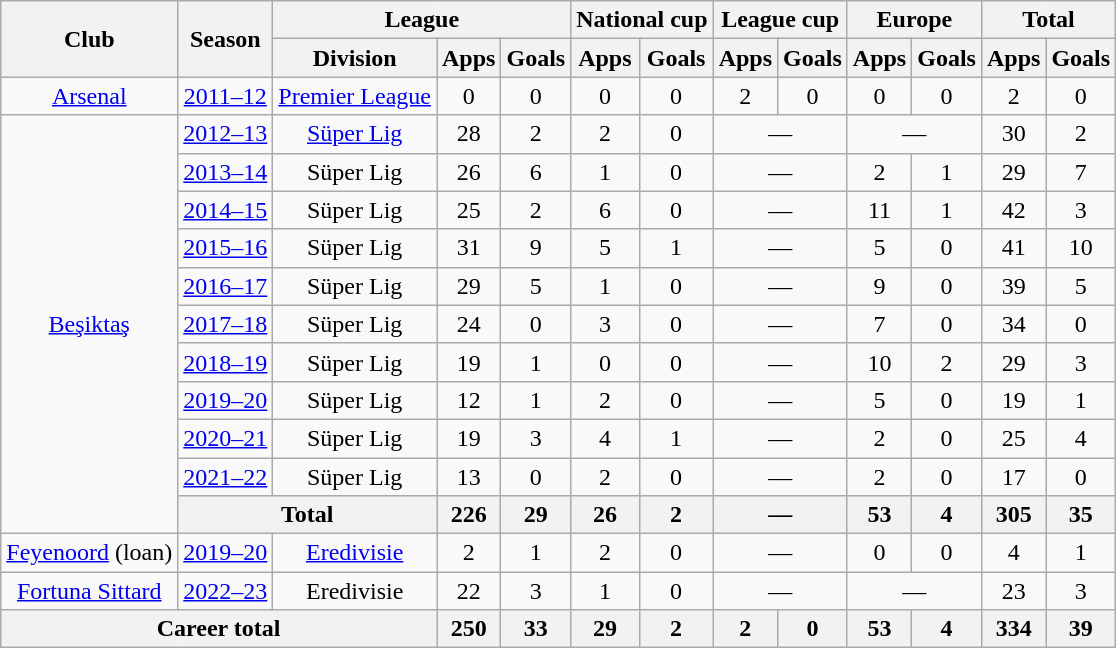<table class="wikitable" style="text-align:center">
<tr>
<th rowspan="2">Club</th>
<th rowspan="2">Season</th>
<th colspan="3">League</th>
<th colspan="2">National cup</th>
<th colspan="2">League cup</th>
<th colspan="2">Europe</th>
<th colspan="2">Total</th>
</tr>
<tr>
<th>Division</th>
<th>Apps</th>
<th>Goals</th>
<th>Apps</th>
<th>Goals</th>
<th>Apps</th>
<th>Goals</th>
<th>Apps</th>
<th>Goals</th>
<th>Apps</th>
<th>Goals</th>
</tr>
<tr>
<td><a href='#'>Arsenal</a></td>
<td><a href='#'>2011–12</a></td>
<td><a href='#'>Premier League</a></td>
<td>0</td>
<td>0</td>
<td>0</td>
<td>0</td>
<td>2</td>
<td>0</td>
<td>0</td>
<td>0</td>
<td>2</td>
<td>0</td>
</tr>
<tr>
<td rowspan="11"><a href='#'>Beşiktaş</a></td>
<td><a href='#'>2012–13</a></td>
<td><a href='#'>Süper Lig</a></td>
<td>28</td>
<td>2</td>
<td>2</td>
<td>0</td>
<td colspan="2">—</td>
<td colspan="2">—</td>
<td>30</td>
<td>2</td>
</tr>
<tr>
<td><a href='#'>2013–14</a></td>
<td>Süper Lig</td>
<td>26</td>
<td>6</td>
<td>1</td>
<td>0</td>
<td colspan="2">—</td>
<td>2</td>
<td>1</td>
<td>29</td>
<td>7</td>
</tr>
<tr>
<td><a href='#'>2014–15</a></td>
<td>Süper Lig</td>
<td>25</td>
<td>2</td>
<td>6</td>
<td>0</td>
<td colspan="2">—</td>
<td>11</td>
<td>1</td>
<td>42</td>
<td>3</td>
</tr>
<tr>
<td><a href='#'>2015–16</a></td>
<td>Süper Lig</td>
<td>31</td>
<td>9</td>
<td>5</td>
<td>1</td>
<td colspan="2">—</td>
<td>5</td>
<td>0</td>
<td>41</td>
<td>10</td>
</tr>
<tr>
<td><a href='#'>2016–17</a></td>
<td>Süper Lig</td>
<td>29</td>
<td>5</td>
<td>1</td>
<td>0</td>
<td colspan="2">—</td>
<td>9</td>
<td>0</td>
<td>39</td>
<td>5</td>
</tr>
<tr>
<td><a href='#'>2017–18</a></td>
<td>Süper Lig</td>
<td>24</td>
<td>0</td>
<td>3</td>
<td>0</td>
<td colspan="2">—</td>
<td>7</td>
<td>0</td>
<td>34</td>
<td>0</td>
</tr>
<tr>
<td><a href='#'>2018–19</a></td>
<td>Süper Lig</td>
<td>19</td>
<td>1</td>
<td>0</td>
<td>0</td>
<td colspan="2">—</td>
<td>10</td>
<td>2</td>
<td>29</td>
<td>3</td>
</tr>
<tr>
<td><a href='#'>2019–20</a></td>
<td>Süper Lig</td>
<td>12</td>
<td>1</td>
<td>2</td>
<td>0</td>
<td colspan="2">—</td>
<td>5</td>
<td>0</td>
<td>19</td>
<td>1</td>
</tr>
<tr>
<td><a href='#'>2020–21</a></td>
<td>Süper Lig</td>
<td>19</td>
<td>3</td>
<td>4</td>
<td>1</td>
<td colspan="2">—</td>
<td>2</td>
<td>0</td>
<td>25</td>
<td>4</td>
</tr>
<tr>
<td><a href='#'>2021–22</a></td>
<td>Süper Lig</td>
<td>13</td>
<td>0</td>
<td>2</td>
<td>0</td>
<td colspan="2">—</td>
<td>2</td>
<td>0</td>
<td>17</td>
<td>0</td>
</tr>
<tr>
<th colspan="2">Total</th>
<th>226</th>
<th>29</th>
<th>26</th>
<th>2</th>
<th colspan="2">—</th>
<th>53</th>
<th>4</th>
<th>305</th>
<th>35</th>
</tr>
<tr>
<td><a href='#'>Feyenoord</a> (loan)</td>
<td><a href='#'>2019–20</a></td>
<td><a href='#'>Eredivisie</a></td>
<td>2</td>
<td>1</td>
<td>2</td>
<td>0</td>
<td colspan="2">—</td>
<td>0</td>
<td>0</td>
<td>4</td>
<td>1</td>
</tr>
<tr>
<td><a href='#'>Fortuna Sittard</a></td>
<td><a href='#'>2022–23</a></td>
<td>Eredivisie</td>
<td>22</td>
<td>3</td>
<td>1</td>
<td>0</td>
<td colspan="2">—</td>
<td colspan="2">—</td>
<td>23</td>
<td>3</td>
</tr>
<tr>
<th colspan="3">Career total</th>
<th>250</th>
<th>33</th>
<th>29</th>
<th>2</th>
<th>2</th>
<th>0</th>
<th>53</th>
<th>4</th>
<th>334</th>
<th>39</th>
</tr>
</table>
